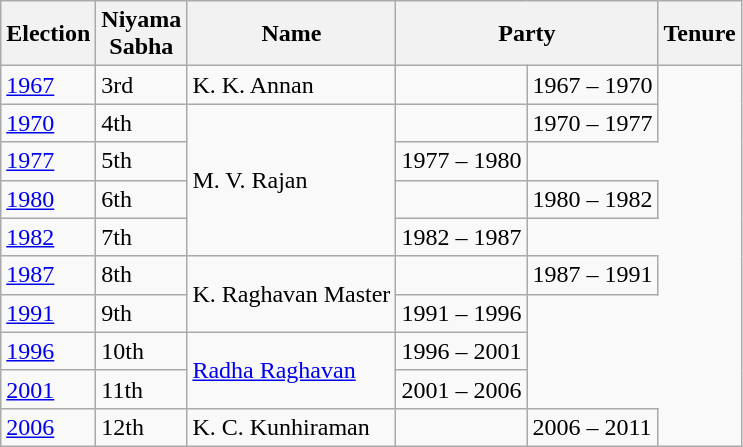<table class="wikitable sortable">
<tr>
<th>Election</th>
<th>Niyama<br>Sabha</th>
<th>Name</th>
<th colspan=2>Party</th>
<th>Tenure</th>
</tr>
<tr>
<td><a href='#'>1967</a></td>
<td>3rd</td>
<td>K. K. Annan</td>
<td></td>
<td>1967 – 1970</td>
</tr>
<tr>
<td><a href='#'>1970</a></td>
<td>4th</td>
<td rowspan="4">M. V. Rajan</td>
<td></td>
<td>1970 – 1977</td>
</tr>
<tr>
<td><a href='#'>1977</a></td>
<td>5th</td>
<td>1977 – 1980</td>
</tr>
<tr>
<td><a href='#'>1980</a></td>
<td>6th</td>
<td></td>
<td>1980 – 1982</td>
</tr>
<tr>
<td><a href='#'>1982</a></td>
<td>7th</td>
<td>1982 – 1987</td>
</tr>
<tr>
<td><a href='#'>1987</a></td>
<td>8th</td>
<td rowspan="2">K. Raghavan Master</td>
<td></td>
<td>1987 – 1991</td>
</tr>
<tr>
<td><a href='#'>1991</a></td>
<td>9th</td>
<td>1991 – 1996</td>
</tr>
<tr>
<td><a href='#'>1996</a></td>
<td>10th</td>
<td rowspan="2"><a href='#'>Radha Raghavan</a></td>
<td>1996 – 2001</td>
</tr>
<tr>
<td><a href='#'>2001</a></td>
<td>11th</td>
<td>2001 – 2006</td>
</tr>
<tr>
<td><a href='#'>2006</a></td>
<td>12th</td>
<td>K. C. Kunhiraman</td>
<td></td>
<td>2006 – 2011</td>
</tr>
</table>
